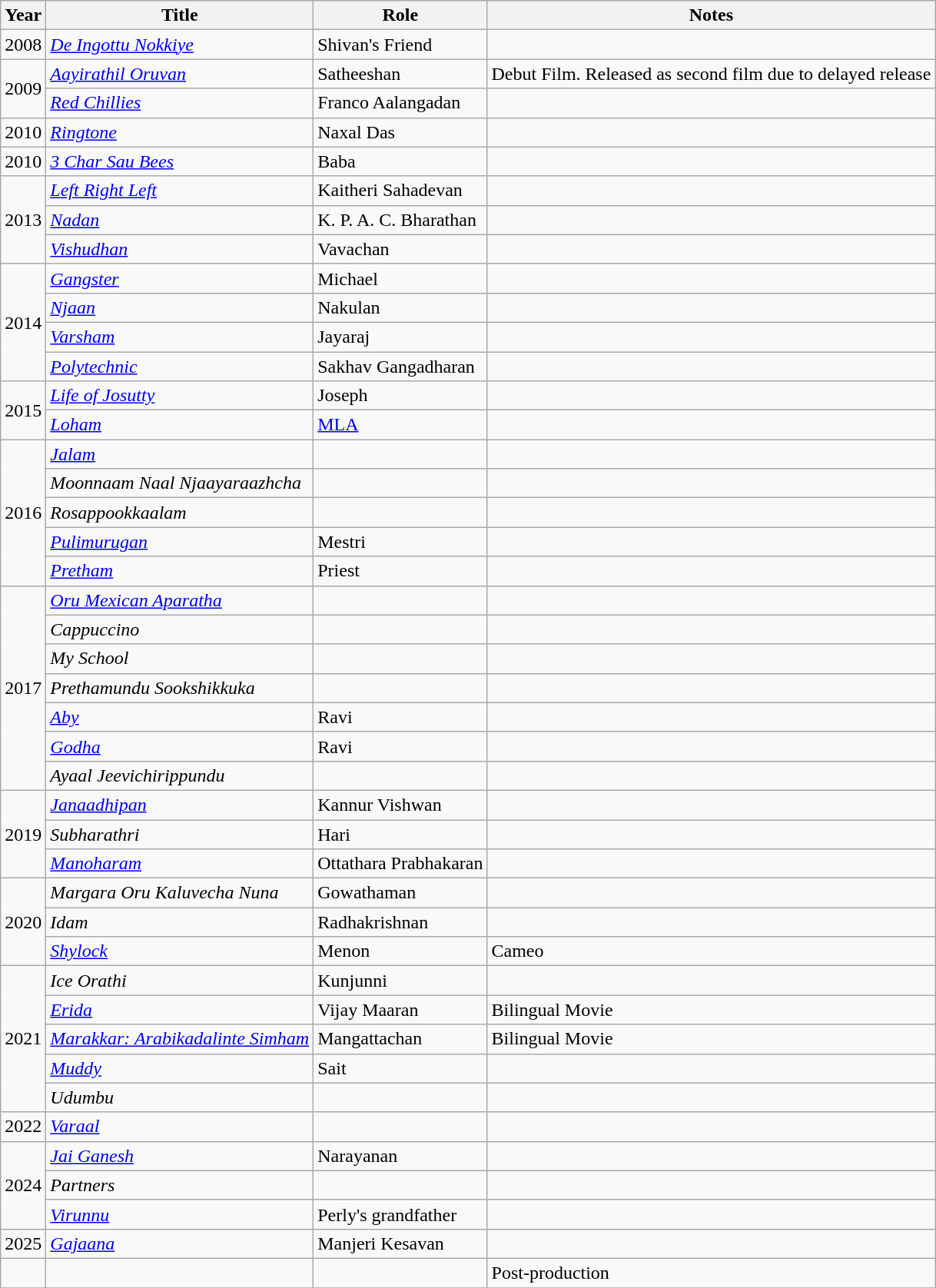<table class="wikitable sortable">
<tr>
<th scope="col">Year</th>
<th scope="col">Title</th>
<th scope="col">Role</th>
<th scope="col" class="unsortable">Notes</th>
</tr>
<tr>
<td>2008</td>
<td><em><a href='#'>De Ingottu Nokkiye</a></em></td>
<td>Shivan's Friend</td>
<td></td>
</tr>
<tr>
<td rowspan="2">2009</td>
<td><em><a href='#'>Aayirathil Oruvan</a></em></td>
<td>Satheeshan</td>
<td>Debut Film. Released as second film due to delayed release</td>
</tr>
<tr>
<td><em><a href='#'>Red Chillies</a></em></td>
<td>Franco Aalangadan</td>
<td></td>
</tr>
<tr>
<td>2010</td>
<td><em> <a href='#'>Ringtone</a></em></td>
<td>Naxal Das</td>
<td></td>
</tr>
<tr>
<td>2010</td>
<td><em><a href='#'>3 Char Sau Bees</a></em></td>
<td>Baba</td>
<td></td>
</tr>
<tr>
<td rowspan="3">2013</td>
<td><em><a href='#'>Left Right Left</a></em></td>
<td>Kaitheri Sahadevan</td>
<td></td>
</tr>
<tr>
<td><em><a href='#'>Nadan</a></em></td>
<td>K. P. A. C. Bharathan</td>
<td></td>
</tr>
<tr>
<td><em><a href='#'>Vishudhan</a></em></td>
<td>Vavachan</td>
<td></td>
</tr>
<tr>
<td rowspan="4">2014</td>
<td><em><a href='#'>Gangster</a></em></td>
<td>Michael</td>
<td></td>
</tr>
<tr>
<td><em><a href='#'>Njaan</a></em></td>
<td>Nakulan</td>
<td></td>
</tr>
<tr>
<td><em><a href='#'>Varsham</a></em></td>
<td>Jayaraj</td>
<td></td>
</tr>
<tr>
<td><em><a href='#'>Polytechnic</a></em></td>
<td>Sakhav Gangadharan</td>
<td></td>
</tr>
<tr>
<td rowspan="2">2015</td>
<td><em><a href='#'>Life of Josutty</a></em></td>
<td>Joseph</td>
<td></td>
</tr>
<tr>
<td><em><a href='#'>Loham</a></em></td>
<td><a href='#'>MLA</a></td>
<td></td>
</tr>
<tr>
<td rowspan="5">2016</td>
<td><em><a href='#'>Jalam</a></em></td>
<td></td>
<td></td>
</tr>
<tr>
<td><em>Moonnaam Naal Njaayaraazhcha</em></td>
<td></td>
<td></td>
</tr>
<tr>
<td><em>Rosappookkaalam</em></td>
<td></td>
<td></td>
</tr>
<tr>
<td><em><a href='#'>Pulimurugan</a></em></td>
<td>Mestri</td>
<td></td>
</tr>
<tr>
<td><em><a href='#'>Pretham</a></em></td>
<td>Priest</td>
<td></td>
</tr>
<tr>
<td rowspan="7">2017</td>
<td><em><a href='#'>Oru Mexican Aparatha</a></em></td>
<td></td>
<td></td>
</tr>
<tr>
<td><em>Cappuccino</em></td>
<td></td>
<td></td>
</tr>
<tr>
<td><em>My School</em></td>
<td></td>
<td></td>
</tr>
<tr>
<td><em>Prethamundu Sookshikkuka</em></td>
<td></td>
<td></td>
</tr>
<tr>
<td><em><a href='#'>Aby</a></em></td>
<td>Ravi</td>
<td></td>
</tr>
<tr>
<td><a href='#'><em>Godha</em></a></td>
<td>Ravi</td>
<td></td>
</tr>
<tr>
<td><em>Ayaal Jeevichirippundu</em></td>
<td></td>
<td></td>
</tr>
<tr>
<td rowspan="3">2019</td>
<td><em><a href='#'>Janaadhipan</a></em></td>
<td>Kannur Vishwan</td>
<td></td>
</tr>
<tr>
<td><em>Subharathri</em></td>
<td>Hari</td>
<td></td>
</tr>
<tr>
<td><em><a href='#'>Manoharam</a></em></td>
<td>Ottathara Prabhakaran</td>
<td></td>
</tr>
<tr>
<td rowspan="3">2020</td>
<td><em>Margara Oru Kaluvecha Nuna</em></td>
<td>Gowathaman</td>
<td></td>
</tr>
<tr>
<td><em>Idam</em></td>
<td>Radhakrishnan</td>
<td></td>
</tr>
<tr>
<td><em><a href='#'>Shylock</a></em></td>
<td>Menon</td>
<td>Cameo</td>
</tr>
<tr>
<td rowspan=5>2021</td>
<td><em>Ice Orathi</em></td>
<td>Kunjunni</td>
<td></td>
</tr>
<tr>
<td><em><a href='#'>Erida</a></em></td>
<td>Vijay Maaran</td>
<td>Bilingual Movie</td>
</tr>
<tr>
<td><em><a href='#'>Marakkar: Arabikadalinte Simham</a></em></td>
<td>Mangattachan</td>
<td>Bilingual Movie</td>
</tr>
<tr>
<td><em><a href='#'>Muddy</a></em></td>
<td>Sait</td>
<td></td>
</tr>
<tr>
<td><em>Udumbu</em></td>
<td></td>
<td></td>
</tr>
<tr>
<td>2022</td>
<td><em><a href='#'>Varaal</a></em></td>
<td></td>
<td></td>
</tr>
<tr>
<td rowspan=3>2024</td>
<td><em><a href='#'>Jai Ganesh</a></em></td>
<td>Narayanan</td>
<td></td>
</tr>
<tr>
<td><em>Partners</em></td>
<td></td>
<td></td>
</tr>
<tr>
<td><em><a href='#'>Virunnu</a></em></td>
<td>Perly's grandfather</td>
<td></td>
</tr>
<tr>
<td>2025</td>
<td><em><a href='#'>Gajaana</a></em></td>
<td>Manjeri Kesavan</td>
<td></td>
</tr>
<tr>
<td></td>
<td></td>
<td></td>
<td>Post-production</td>
</tr>
<tr>
</tr>
</table>
